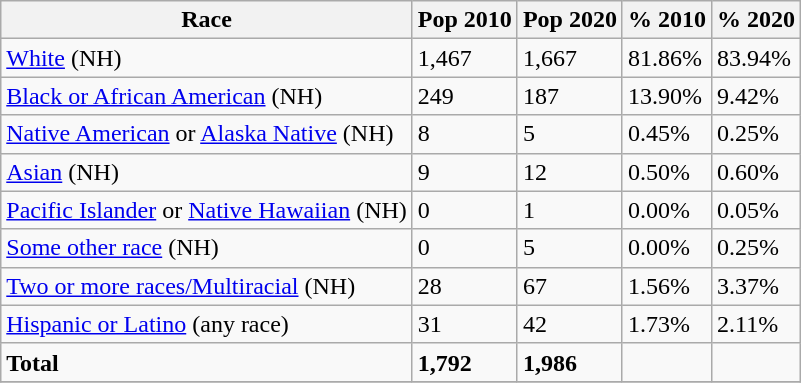<table class="wikitable">
<tr>
<th>Race</th>
<th>Pop 2010</th>
<th>Pop 2020</th>
<th>% 2010</th>
<th>% 2020</th>
</tr>
<tr>
<td><a href='#'>White</a> (NH)</td>
<td>1,467</td>
<td>1,667</td>
<td>81.86%</td>
<td>83.94%</td>
</tr>
<tr>
<td><a href='#'>Black or African American</a> (NH)</td>
<td>249</td>
<td>187</td>
<td>13.90%</td>
<td>9.42%</td>
</tr>
<tr>
<td><a href='#'>Native American</a> or <a href='#'>Alaska Native</a> (NH)</td>
<td>8</td>
<td>5</td>
<td>0.45%</td>
<td>0.25%</td>
</tr>
<tr>
<td><a href='#'>Asian</a> (NH)</td>
<td>9</td>
<td>12</td>
<td>0.50%</td>
<td>0.60%</td>
</tr>
<tr>
<td><a href='#'>Pacific Islander</a> or <a href='#'>Native Hawaiian</a> (NH)</td>
<td>0</td>
<td>1</td>
<td>0.00%</td>
<td>0.05%</td>
</tr>
<tr>
<td><a href='#'>Some other race</a> (NH)</td>
<td>0</td>
<td>5</td>
<td>0.00%</td>
<td>0.25%</td>
</tr>
<tr>
<td><a href='#'>Two or more races/Multiracial</a> (NH)</td>
<td>28</td>
<td>67</td>
<td>1.56%</td>
<td>3.37%</td>
</tr>
<tr>
<td><a href='#'>Hispanic or Latino</a> (any race)</td>
<td>31</td>
<td>42</td>
<td>1.73%</td>
<td>2.11%</td>
</tr>
<tr>
<td><strong>Total</strong></td>
<td><strong>1,792</strong></td>
<td><strong>1,986</strong></td>
<td></td>
<td></td>
</tr>
<tr>
</tr>
</table>
